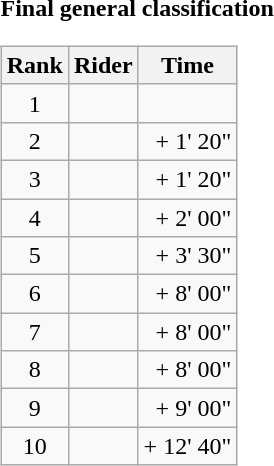<table>
<tr>
<td><strong>Final general classification</strong><br><table class="wikitable">
<tr>
<th scope="col">Rank</th>
<th scope="col">Rider</th>
<th scope="col">Time</th>
</tr>
<tr>
<td style="text-align:center;">1</td>
<td></td>
<td style="text-align:right;"></td>
</tr>
<tr>
<td style="text-align:center;">2</td>
<td></td>
<td style="text-align:right;">+ 1' 20"</td>
</tr>
<tr>
<td style="text-align:center;">3</td>
<td></td>
<td style="text-align:right;">+ 1' 20"</td>
</tr>
<tr>
<td style="text-align:center;">4</td>
<td></td>
<td style="text-align:right;">+ 2' 00"</td>
</tr>
<tr>
<td style="text-align:center;">5</td>
<td></td>
<td style="text-align:right;">+ 3' 30"</td>
</tr>
<tr>
<td style="text-align:center;">6</td>
<td></td>
<td style="text-align:right;">+ 8' 00"</td>
</tr>
<tr>
<td style="text-align:center;">7</td>
<td></td>
<td style="text-align:right;">+ 8' 00"</td>
</tr>
<tr>
<td style="text-align:center;">8</td>
<td></td>
<td style="text-align:right;">+ 8' 00"</td>
</tr>
<tr>
<td style="text-align:center;">9</td>
<td></td>
<td style="text-align:right;">+ 9' 00"</td>
</tr>
<tr>
<td style="text-align:center;">10</td>
<td></td>
<td style="text-align:right;">+ 12' 40"</td>
</tr>
</table>
</td>
</tr>
</table>
